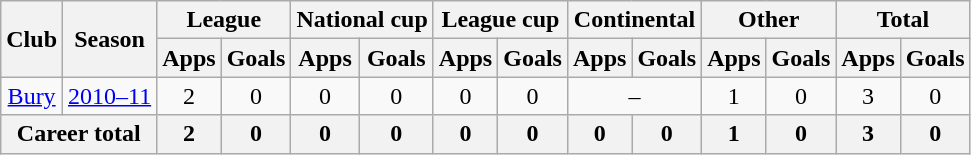<table class="wikitable" style="text-align:center">
<tr>
<th rowspan="2">Club</th>
<th rowspan="2">Season</th>
<th colspan="2">League</th>
<th colspan="2">National cup</th>
<th colspan="2">League cup</th>
<th colspan="2">Continental</th>
<th colspan="2">Other</th>
<th colspan="2">Total</th>
</tr>
<tr>
<th>Apps</th>
<th>Goals</th>
<th>Apps</th>
<th>Goals</th>
<th>Apps</th>
<th>Goals</th>
<th>Apps</th>
<th>Goals</th>
<th>Apps</th>
<th>Goals</th>
<th>Apps</th>
<th>Goals</th>
</tr>
<tr>
<td><a href='#'>Bury</a></td>
<td><a href='#'>2010–11</a></td>
<td>2</td>
<td>0</td>
<td>0</td>
<td>0</td>
<td>0</td>
<td>0</td>
<td colspan="2">–</td>
<td>1</td>
<td>0</td>
<td>3</td>
<td>0</td>
</tr>
<tr>
<th colspan="2">Career total</th>
<th>2</th>
<th>0</th>
<th>0</th>
<th>0</th>
<th>0</th>
<th>0</th>
<th>0</th>
<th>0</th>
<th>1</th>
<th>0</th>
<th>3</th>
<th>0</th>
</tr>
</table>
